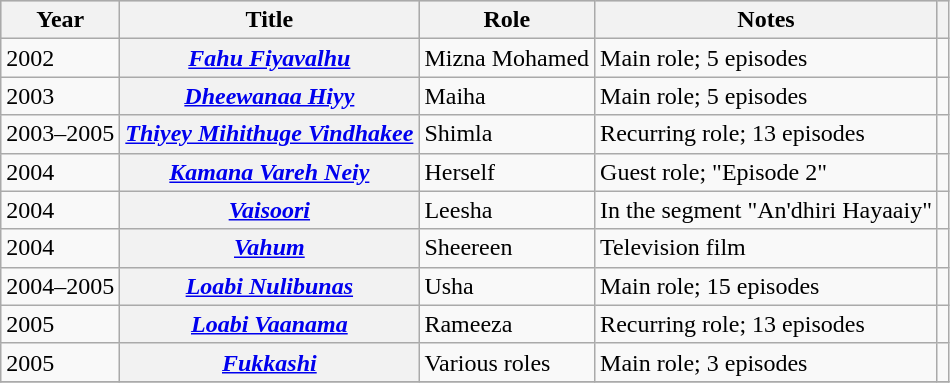<table class="wikitable sortable plainrowheaders">
<tr style="background:#ccc; text-align:center;">
<th scope="col">Year</th>
<th scope="col">Title</th>
<th scope="col">Role</th>
<th scope="col">Notes</th>
<th scope="col" class="unsortable"></th>
</tr>
<tr>
<td>2002</td>
<th scope="row"><em><a href='#'>Fahu Fiyavalhu</a></em></th>
<td>Mizna Mohamed</td>
<td>Main role; 5 episodes</td>
<td style="text-align: center;"></td>
</tr>
<tr>
<td>2003</td>
<th scope="row"><em><a href='#'>Dheewanaa Hiyy</a></em></th>
<td>Maiha</td>
<td>Main role; 5 episodes</td>
<td style="text-align: center;"></td>
</tr>
<tr>
<td>2003–2005</td>
<th scope="row"><em><a href='#'>Thiyey Mihithuge Vindhakee</a></em></th>
<td>Shimla</td>
<td>Recurring role; 13 episodes</td>
<td style="text-align: center;"></td>
</tr>
<tr>
<td>2004</td>
<th scope="row"><em><a href='#'>Kamana Vareh Neiy</a></em></th>
<td>Herself</td>
<td>Guest role; "Episode 2"</td>
<td style="text-align: center;"></td>
</tr>
<tr>
<td>2004</td>
<th scope="row"><em><a href='#'>Vaisoori</a></em></th>
<td>Leesha</td>
<td>In the segment "An'dhiri Hayaaiy"</td>
<td style="text-align: center;"></td>
</tr>
<tr>
<td>2004</td>
<th scope="row"><em><a href='#'>Vahum</a></em></th>
<td>Sheereen</td>
<td>Television film</td>
<td style="text-align: center;"></td>
</tr>
<tr>
<td>2004–2005</td>
<th scope="row"><em><a href='#'>Loabi Nulibunas</a></em></th>
<td>Usha</td>
<td>Main role; 15 episodes</td>
<td style="text-align: center;"></td>
</tr>
<tr>
<td>2005</td>
<th scope="row"><em><a href='#'>Loabi Vaanama</a></em></th>
<td>Rameeza</td>
<td>Recurring role; 13 episodes</td>
<td style="text-align: center;"></td>
</tr>
<tr>
<td>2005</td>
<th scope="row"><em><a href='#'>Fukkashi</a></em></th>
<td>Various roles</td>
<td>Main role; 3 episodes</td>
<td style="text-align: center;"></td>
</tr>
<tr>
</tr>
</table>
